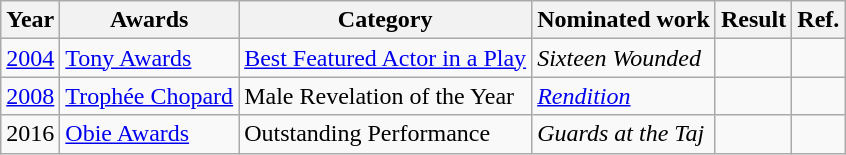<table class="wikitable sortable">
<tr>
<th>Year</th>
<th>Awards</th>
<th>Category</th>
<th>Nominated work</th>
<th>Result</th>
<th>Ref.</th>
</tr>
<tr>
<td><a href='#'>2004</a></td>
<td><a href='#'>Tony Awards</a></td>
<td><a href='#'>Best Featured Actor in a Play</a></td>
<td><em>Sixteen Wounded</em></td>
<td></td>
<td align="center"></td>
</tr>
<tr>
<td><a href='#'>2008</a></td>
<td><a href='#'>Trophée Chopard</a></td>
<td>Male Revelation of the Year</td>
<td><a href='#'><em>Rendition</em></a></td>
<td></td>
<td align="center"></td>
</tr>
<tr>
<td>2016</td>
<td><a href='#'>Obie Awards</a></td>
<td>Outstanding Performance</td>
<td><em>Guards at the Taj</em></td>
<td></td>
<td align="center"></td>
</tr>
</table>
